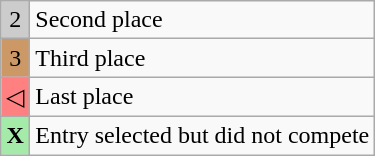<table class="wikitable">
<tr>
<td style="background-color:#CCC; text-align:center;">2</td>
<td>Second place</td>
</tr>
<tr>
<td style="background-color:#C96; text-align:center;">3</td>
<td>Third place</td>
</tr>
<tr>
<td style="background-color:#FE8080; text-align:center;">◁</td>
<td>Last place</td>
</tr>
<tr>
<td style="background-color:#A4EAA9; text-align:center;"><strong>X</strong></td>
<td>Entry selected but did not compete<br></td>
</tr>
</table>
